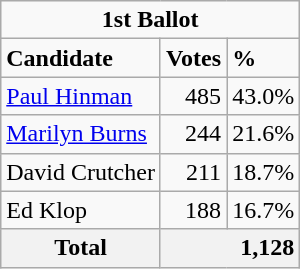<table class="wikitable">
<tr>
<td colspan="3" style="text-align:center;"><strong>1st Ballot</strong></td>
</tr>
<tr>
<td><strong>Candidate</strong></td>
<td><strong>Votes</strong></td>
<td><strong>%</strong></td>
</tr>
<tr>
<td><a href='#'>Paul Hinman</a></td>
<td style="text-align:right;">485</td>
<td>43.0%</td>
</tr>
<tr>
<td><a href='#'>Marilyn Burns</a></td>
<td style="text-align:right;">244</td>
<td>21.6%</td>
</tr>
<tr>
<td>David Crutcher</td>
<td style="text-align:right;">211</td>
<td>18.7%</td>
</tr>
<tr>
<td>Ed Klop</td>
<td style="text-align:right;">188</td>
<td>16.7%</td>
</tr>
<tr>
<th>Total</th>
<th colspan="2" style="text-align:right;">1,128</th>
</tr>
</table>
